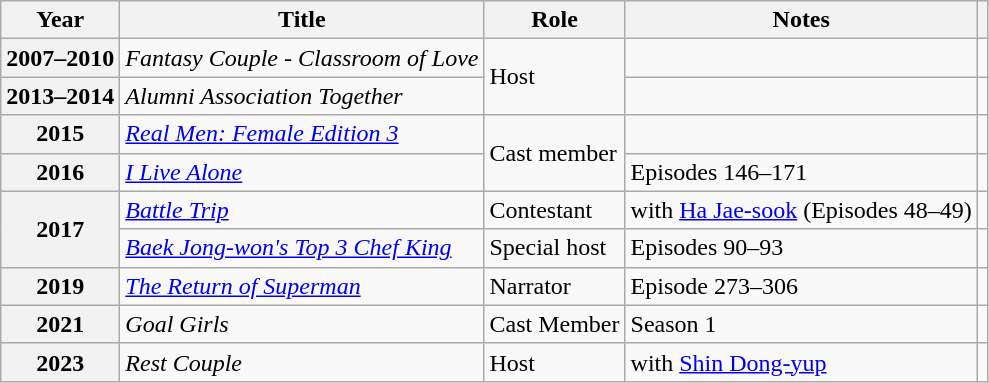<table class="wikitable plainrowheaders sortable">
<tr>
<th scope="col">Year</th>
<th scope="col">Title</th>
<th scope="col">Role</th>
<th scope="col">Notes</th>
<th scope="col" class="unsortable"></th>
</tr>
<tr>
<th scope="row">2007–2010</th>
<td><em>Fantasy Couple - Classroom of Love</em></td>
<td rowspan="2">Host</td>
<td></td>
<td style="text-align:center"></td>
</tr>
<tr>
<th scope="row">2013–2014</th>
<td><em>Alumni Association Together</em></td>
<td></td>
<td></td>
</tr>
<tr>
<th scope="row">2015</th>
<td><em><a href='#'>Real Men: Female Edition 3</a></em></td>
<td rowspan="2">Cast member</td>
<td></td>
<td style="text-align:center"></td>
</tr>
<tr>
<th scope="row">2016</th>
<td><em><a href='#'>I Live Alone</a></em></td>
<td>Episodes 146–171</td>
<td style="text-align:center"></td>
</tr>
<tr>
<th scope="row" rowspan="2">2017</th>
<td><em><a href='#'>Battle Trip</a></em></td>
<td>Contestant</td>
<td>with <a href='#'>Ha Jae-sook</a> (Episodes 48–49)</td>
<td style="text-align:center"></td>
</tr>
<tr>
<td><em><a href='#'>Baek Jong-won's Top 3 Chef King</a></em></td>
<td>Special host</td>
<td>Episodes 90–93</td>
<td style="text-align:center"></td>
</tr>
<tr>
<th scope="row">2019</th>
<td><em><a href='#'>The Return of Superman</a></em></td>
<td>Narrator</td>
<td>Episode 273–306</td>
<td style="text-align:center"></td>
</tr>
<tr>
<th scope="row">2021</th>
<td><em>Goal Girls</em></td>
<td>Cast Member</td>
<td>Season 1</td>
<td style="text-align:center"></td>
</tr>
<tr>
<th scope="row">2023</th>
<td><em>Rest Couple</em></td>
<td>Host</td>
<td>with <a href='#'>Shin Dong-yup</a></td>
<td style="text-align:center"></td>
</tr>
</table>
